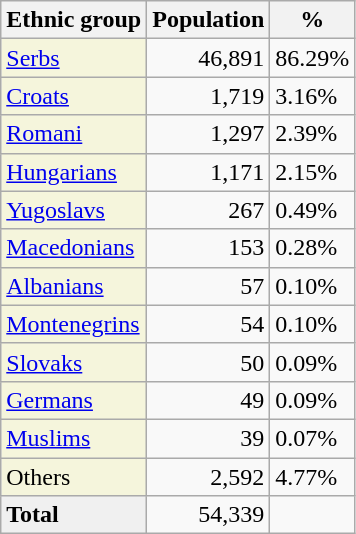<table class="wikitable">
<tr>
<th>Ethnic group</th>
<th>Population</th>
<th>%</th>
</tr>
<tr>
<td style="background:#F5F5DC;"><a href='#'>Serbs</a></td>
<td align="right">46,891</td>
<td>86.29%</td>
</tr>
<tr>
<td style="background:#F5F5DC;"><a href='#'>Croats</a></td>
<td align="right">1,719</td>
<td>3.16%</td>
</tr>
<tr>
<td style="background:#F5F5DC;"><a href='#'>Romani</a></td>
<td align="right">1,297</td>
<td>2.39%</td>
</tr>
<tr>
<td style="background:#F5F5DC;"><a href='#'>Hungarians</a></td>
<td align="right">1,171</td>
<td>2.15%</td>
</tr>
<tr>
<td style="background:#F5F5DC;"><a href='#'>Yugoslavs</a></td>
<td align="right">267</td>
<td>0.49%</td>
</tr>
<tr>
<td style="background:#F5F5DC;"><a href='#'>Macedonians</a></td>
<td align="right">153</td>
<td>0.28%</td>
</tr>
<tr>
<td style="background:#F5F5DC;"><a href='#'>Albanians</a></td>
<td align="right">57</td>
<td>0.10%</td>
</tr>
<tr>
<td style="background:#F5F5DC;"><a href='#'>Montenegrins</a></td>
<td align="right">54</td>
<td>0.10%</td>
</tr>
<tr>
<td style="background:#F5F5DC;"><a href='#'>Slovaks</a></td>
<td align="right">50</td>
<td>0.09%</td>
</tr>
<tr>
<td style="background:#F5F5DC;"><a href='#'>Germans</a></td>
<td align="right">49</td>
<td>0.09%</td>
</tr>
<tr>
<td style="background:#F5F5DC;"><a href='#'>Muslims</a></td>
<td align="right">39</td>
<td>0.07%</td>
</tr>
<tr>
<td style="background:#F5F5DC;">Others</td>
<td align="right">2,592</td>
<td>4.77%</td>
</tr>
<tr>
<td style="background:#F0F0F0;"><strong>Total</strong></td>
<td align="right">54,339</td>
<td></td>
</tr>
</table>
